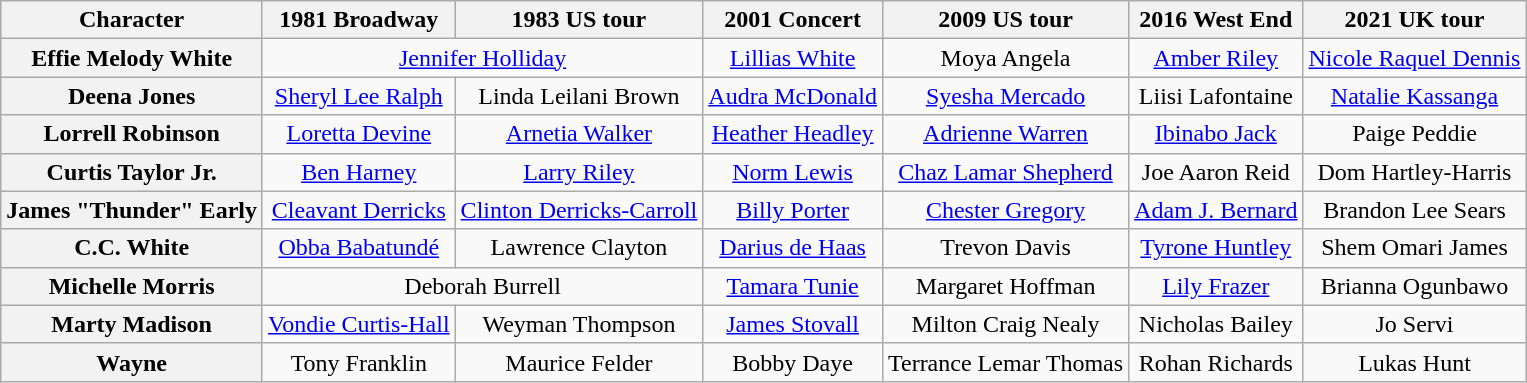<table class="wikitable" style="width:100;">
<tr>
<th>Character</th>
<th>1981 Broadway</th>
<th>1983 US tour</th>
<th>2001 Concert</th>
<th>2009 US tour</th>
<th>2016 West End</th>
<th>2021 UK tour</th>
</tr>
<tr>
<th>Effie Melody White</th>
<td colspan='2' align=center><a href='#'>Jennifer Holliday</a></td>
<td align=center><a href='#'>Lillias White</a></td>
<td align=center>Moya Angela</td>
<td align=center><a href='#'>Amber Riley</a></td>
<td align=center><a href='#'>Nicole Raquel Dennis</a></td>
</tr>
<tr>
<th>Deena Jones</th>
<td align=center><a href='#'>Sheryl Lee Ralph</a></td>
<td align=center>Linda Leilani Brown</td>
<td align=center><a href='#'>Audra McDonald</a></td>
<td align=center><a href='#'>Syesha Mercado</a></td>
<td align=center>Liisi Lafontaine</td>
<td align=center><a href='#'>Natalie Kassanga</a></td>
</tr>
<tr>
<th>Lorrell Robinson</th>
<td align=center><a href='#'>Loretta Devine</a></td>
<td align=center><a href='#'>Arnetia Walker</a></td>
<td align=center><a href='#'>Heather Headley</a></td>
<td align=center><a href='#'>Adrienne Warren</a></td>
<td align=center><a href='#'>Ibinabo Jack</a></td>
<td align=center>Paige Peddie</td>
</tr>
<tr>
<th>Curtis Taylor Jr.</th>
<td align=center><a href='#'>Ben Harney</a></td>
<td align=center><a href='#'>Larry Riley</a></td>
<td align=center><a href='#'>Norm Lewis</a></td>
<td align=center><a href='#'>Chaz Lamar Shepherd</a></td>
<td align=center>Joe Aaron Reid</td>
<td align=center>Dom Hartley-Harris</td>
</tr>
<tr>
<th>James "Thunder" Early</th>
<td align=center><a href='#'>Cleavant Derricks</a></td>
<td align=center><a href='#'>Clinton Derricks-Carroll</a></td>
<td align=center><a href='#'>Billy Porter</a></td>
<td align=center><a href='#'>Chester Gregory</a></td>
<td align=center><a href='#'>Adam J. Bernard</a></td>
<td align=center>Brandon Lee Sears</td>
</tr>
<tr>
<th>C.C. White</th>
<td align=center><a href='#'>Obba Babatundé</a></td>
<td align=center>Lawrence Clayton</td>
<td align=center><a href='#'>Darius de Haas</a></td>
<td align=center>Trevon Davis</td>
<td align=center><a href='#'>Tyrone Huntley</a></td>
<td align=center>Shem Omari James</td>
</tr>
<tr>
<th>Michelle Morris</th>
<td colspan='2' align=center>Deborah Burrell</td>
<td align=center><a href='#'>Tamara Tunie</a></td>
<td align=center>Margaret Hoffman</td>
<td align=center><a href='#'>Lily Frazer</a></td>
<td align=center>Brianna Ogunbawo</td>
</tr>
<tr>
<th>Marty Madison</th>
<td align=center><a href='#'>Vondie Curtis-Hall</a></td>
<td align=center>Weyman Thompson</td>
<td align=center><a href='#'>James Stovall</a></td>
<td align=center>Milton Craig Nealy</td>
<td align=center>Nicholas Bailey</td>
<td align=center>Jo Servi</td>
</tr>
<tr>
<th>Wayne</th>
<td align=center>Tony Franklin</td>
<td align=center>Maurice Felder</td>
<td align=center>Bobby Daye</td>
<td align=center>Terrance Lemar Thomas</td>
<td align=center>Rohan Richards</td>
<td align=center>Lukas Hunt</td>
</tr>
</table>
